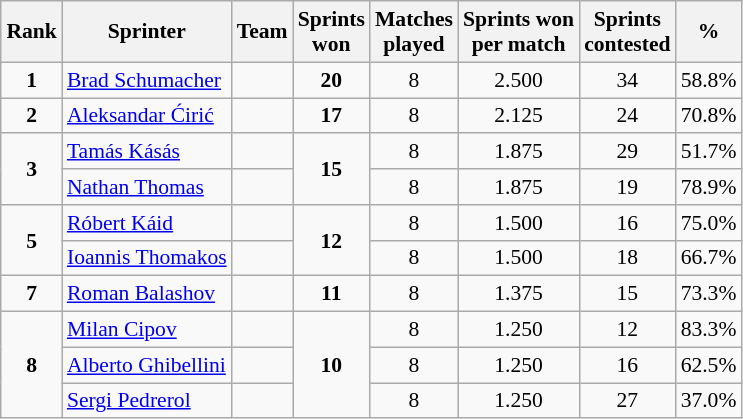<table class="wikitable sortable" style="text-align: center; font-size: 90%; margin-left: 1em;">
<tr>
<th>Rank</th>
<th>Sprinter</th>
<th>Team</th>
<th>Sprints<br>won</th>
<th>Matches<br>played</th>
<th>Sprints won<br>per match</th>
<th>Sprints<br>contested</th>
<th>%</th>
</tr>
<tr>
<td><strong>1</strong></td>
<td style="text-align: left;" data-sort-value="Schumacher, Brad"><a href='#'>Brad Schumacher</a></td>
<td style="text-align: left;"></td>
<td><strong>20</strong></td>
<td>8</td>
<td>2.500</td>
<td>34</td>
<td>58.8%</td>
</tr>
<tr>
<td><strong>2</strong></td>
<td style="text-align: left;" data-sort-value="Ćirić, Aleksandar"><a href='#'>Aleksandar Ćirić</a></td>
<td style="text-align: left;"></td>
<td><strong>17</strong></td>
<td>8</td>
<td>2.125</td>
<td>24</td>
<td>70.8%</td>
</tr>
<tr>
<td rowspan="2"><strong>3</strong></td>
<td style="text-align: left;" data-sort-value="Kásás, Tamás"><a href='#'>Tamás Kásás</a></td>
<td style="text-align: left;"></td>
<td rowspan="2"><strong>15</strong></td>
<td>8</td>
<td>1.875</td>
<td>29</td>
<td>51.7%</td>
</tr>
<tr>
<td style="text-align: left;" data-sort-value="Thomas, Nathan"><a href='#'>Nathan Thomas</a></td>
<td style="text-align: left;"></td>
<td>8</td>
<td>1.875</td>
<td>19</td>
<td>78.9%</td>
</tr>
<tr>
<td rowspan="2"><strong>5</strong></td>
<td style="text-align: left;" data-sort-value="Káid, Róbert"><a href='#'>Róbert Káid</a></td>
<td style="text-align: left;"></td>
<td rowspan="2"><strong>12</strong></td>
<td>8</td>
<td>1.500</td>
<td>16</td>
<td>75.0%</td>
</tr>
<tr>
<td style="text-align: left;" data-sort-value="Thomakos, Ioannis"><a href='#'>Ioannis Thomakos</a></td>
<td style="text-align: left;"></td>
<td>8</td>
<td>1.500</td>
<td>18</td>
<td>66.7%</td>
</tr>
<tr>
<td><strong>7</strong></td>
<td style="text-align: left;" data-sort-value="Balashov, Roman"><a href='#'>Roman Balashov</a></td>
<td style="text-align: left;"></td>
<td><strong>11</strong></td>
<td>8</td>
<td>1.375</td>
<td>15</td>
<td>73.3%</td>
</tr>
<tr>
<td rowspan="3"><strong>8</strong></td>
<td style="text-align: left;" data-sort-value="Cipov, Milan"><a href='#'>Milan Cipov</a></td>
<td style="text-align: left;"></td>
<td rowspan="3"><strong>10</strong></td>
<td>8</td>
<td>1.250</td>
<td>12</td>
<td>83.3%</td>
</tr>
<tr>
<td style="text-align: left;" data-sort-value="Ghibellini, Alberto"><a href='#'>Alberto Ghibellini</a></td>
<td style="text-align: left;"></td>
<td>8</td>
<td>1.250</td>
<td>16</td>
<td>62.5%</td>
</tr>
<tr>
<td style="text-align: left;" data-sort-value="Pedrerol, Sergi"><a href='#'>Sergi Pedrerol</a></td>
<td style="text-align: left;"></td>
<td>8</td>
<td>1.250</td>
<td>27</td>
<td>37.0%</td>
</tr>
</table>
